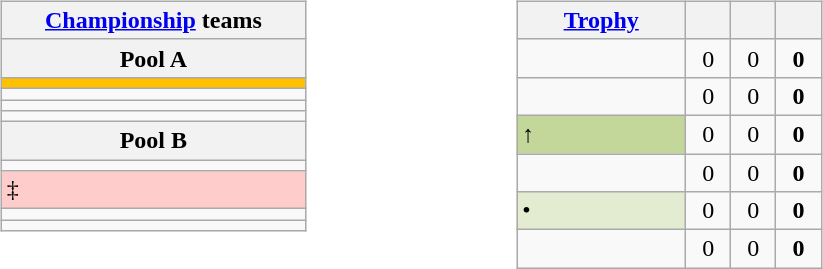<table>
<tr valign="top">
<td width="25%"><br><table class="wikitable" width="60%" style="text-align: center;">
<tr>
<th><a href='#'>Championship</a> teams</th>
</tr>
<tr>
<th>Pool A</th>
</tr>
<tr>
<td bgcolor=#FFC000 style="text-align: left;"></td>
</tr>
<tr>
<td style="text-align: left;"></td>
</tr>
<tr>
<td style="text-align: left;"></td>
</tr>
<tr>
<td style="text-align: left;"></td>
</tr>
<tr>
<th>Pool B</th>
</tr>
<tr>
<td style="text-align: left;"></td>
</tr>
<tr>
<td bgcolor=#FFCCCC style="text-align: left;"> ‡</td>
</tr>
<tr>
<td style="text-align: left;"></td>
</tr>
<tr>
<td style="text-align: left;"></td>
</tr>
</table>
</td>
<td width="25%"><br><table class="wikitable" width="60%" style="text-align: center;">
<tr>
<th><a href='#'>Trophy</a></th>
<th></th>
<th></th>
<th></th>
</tr>
<tr>
<td style="text-align: left;"></td>
<td>0</td>
<td>0</td>
<td><strong>0</strong></td>
</tr>
<tr>
<td style="text-align: left;"></td>
<td>0</td>
<td>0</td>
<td><strong>0</strong></td>
</tr>
<tr>
<td bgcolor="#C4D79B" style="text-align: left;"> ↑</td>
<td>0</td>
<td>0</td>
<td><strong>0</strong></td>
</tr>
<tr>
<td style="text-align: left;"></td>
<td>0</td>
<td>0</td>
<td><strong>0</strong></td>
</tr>
<tr>
<td bgcolor="#E3ECD0" style="text-align: left;"> •</td>
<td>0</td>
<td>0</td>
<td><strong>0</strong></td>
</tr>
<tr>
<td style="text-align: left;"></td>
<td>0</td>
<td>0</td>
<td><strong>0</strong></td>
</tr>
</table>
</td>
</tr>
</table>
